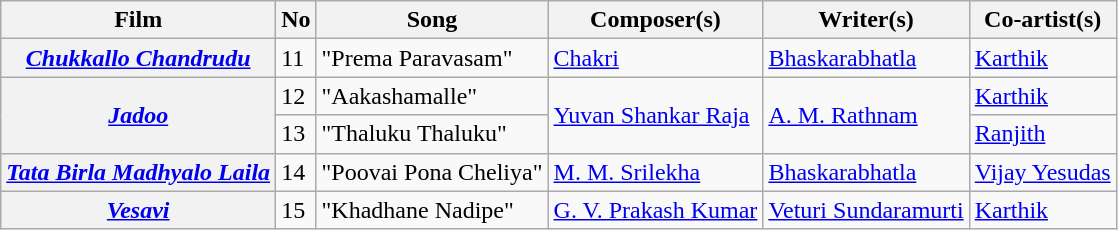<table class="wikitable sortable plainrowheaders">
<tr>
<th>Film</th>
<th>No</th>
<th>Song</th>
<th>Composer(s)</th>
<th>Writer(s)</th>
<th>Co-artist(s)</th>
</tr>
<tr>
<th><em><a href='#'>Chukkallo Chandrudu</a></em></th>
<td>11</td>
<td>"Prema Paravasam"</td>
<td><a href='#'>Chakri</a></td>
<td><a href='#'>Bhaskarabhatla</a></td>
<td><a href='#'>Karthik</a></td>
</tr>
<tr>
<th rowspan="2"><a href='#'><em>Jadoo</em></a></th>
<td>12</td>
<td>"Aakashamalle"</td>
<td rowspan="2"><a href='#'>Yuvan Shankar Raja</a></td>
<td rowspan="2"><a href='#'>A. M. Rathnam</a></td>
<td><a href='#'>Karthik</a></td>
</tr>
<tr>
<td>13</td>
<td>"Thaluku Thaluku"</td>
<td><a href='#'>Ranjith</a></td>
</tr>
<tr>
<th><em><a href='#'>Tata Birla Madhyalo Laila</a></em></th>
<td>14</td>
<td>"Poovai Pona Cheliya"</td>
<td><a href='#'>M. M. Srilekha</a></td>
<td><a href='#'>Bhaskarabhatla</a></td>
<td><a href='#'>Vijay Yesudas</a></td>
</tr>
<tr>
<th><em><a href='#'>Vesavi</a></em></th>
<td>15</td>
<td>"Khadhane Nadipe"</td>
<td><a href='#'>G. V. Prakash Kumar</a></td>
<td><a href='#'>Veturi Sundaramurti</a></td>
<td><a href='#'>Karthik</a></td>
</tr>
</table>
